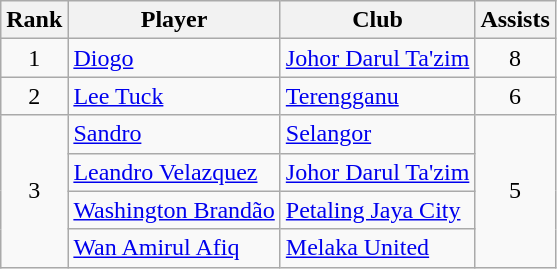<table class="wikitable" style="text-align:center">
<tr>
<th>Rank</th>
<th>Player</th>
<th>Club</th>
<th>Assists</th>
</tr>
<tr>
<td>1</td>
<td align="left"> <a href='#'>Diogo</a></td>
<td align="left"><a href='#'>Johor Darul Ta'zim</a></td>
<td>8</td>
</tr>
<tr>
<td>2</td>
<td align="left"> <a href='#'>Lee Tuck</a></td>
<td align="left"><a href='#'>Terengganu</a></td>
<td>6</td>
</tr>
<tr>
<td rowspan="4">3</td>
<td align="left"> <a href='#'>Sandro</a></td>
<td align="left"><a href='#'>Selangor</a></td>
<td rowspan="4">5</td>
</tr>
<tr>
<td align="left"> <a href='#'>Leandro Velazquez</a></td>
<td align="left"><a href='#'>Johor Darul Ta'zim</a></td>
</tr>
<tr>
<td align="left"> <a href='#'>Washington Brandão</a></td>
<td align="left"><a href='#'>Petaling Jaya City</a></td>
</tr>
<tr>
<td align="left"> <a href='#'>Wan Amirul Afiq</a></td>
<td align="left"><a href='#'>Melaka United</a></td>
</tr>
</table>
